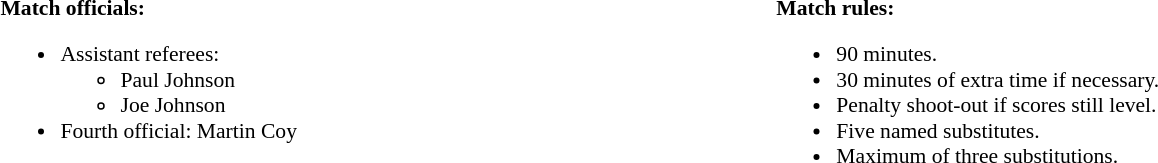<table width=82% style="font-size: 90%">
<tr>
<td width=50% valign=top><br><strong>Match officials:</strong><ul><li>Assistant referees:<ul><li>Paul Johnson</li><li>Joe Johnson</li></ul></li><li>Fourth official: Martin Coy</li></ul></td>
<td width=50% valign=top><br><strong>Match rules:</strong><ul><li>90 minutes.</li><li>30 minutes of extra time if necessary.</li><li>Penalty shoot-out if scores still level.</li><li>Five named substitutes.</li><li>Maximum of three substitutions.</li></ul></td>
</tr>
</table>
